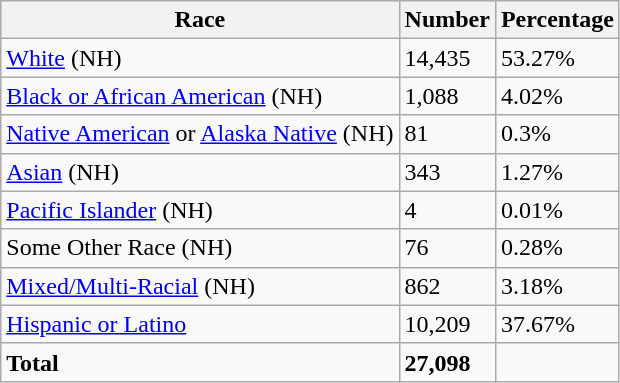<table class="wikitable">
<tr>
<th>Race</th>
<th>Number</th>
<th>Percentage</th>
</tr>
<tr>
<td><a href='#'>White</a> (NH)</td>
<td>14,435</td>
<td>53.27%</td>
</tr>
<tr>
<td><a href='#'>Black or African American</a> (NH)</td>
<td>1,088</td>
<td>4.02%</td>
</tr>
<tr>
<td><a href='#'>Native American</a> or <a href='#'>Alaska Native</a> (NH)</td>
<td>81</td>
<td>0.3%</td>
</tr>
<tr>
<td><a href='#'>Asian</a> (NH)</td>
<td>343</td>
<td>1.27%</td>
</tr>
<tr>
<td><a href='#'>Pacific Islander</a> (NH)</td>
<td>4</td>
<td>0.01%</td>
</tr>
<tr>
<td>Some Other Race (NH)</td>
<td>76</td>
<td>0.28%</td>
</tr>
<tr>
<td><a href='#'>Mixed/Multi-Racial</a> (NH)</td>
<td>862</td>
<td>3.18%</td>
</tr>
<tr>
<td><a href='#'>Hispanic or Latino</a></td>
<td>10,209</td>
<td>37.67%</td>
</tr>
<tr>
<td><strong>Total</strong></td>
<td><strong>27,098</strong></td>
<td></td>
</tr>
</table>
